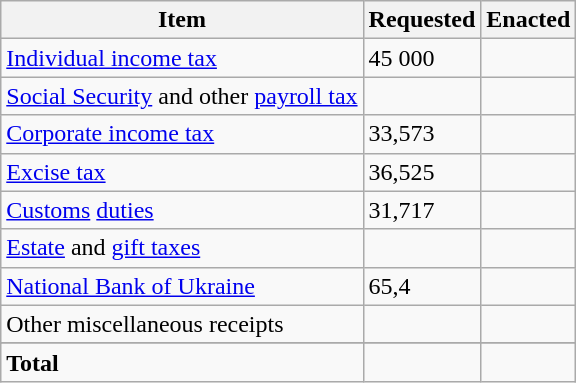<table class="wikitable">
<tr>
<th>Item</th>
<th>Requested</th>
<th>Enacted</th>
</tr>
<tr>
<td><a href='#'>Individual income tax</a></td>
<td>45 000</td>
<td></td>
</tr>
<tr>
<td><a href='#'>Social Security</a> and other <a href='#'>payroll tax</a></td>
<td></td>
<td></td>
</tr>
<tr>
<td><a href='#'>Corporate income tax</a></td>
<td>33,573</td>
<td></td>
</tr>
<tr>
<td><a href='#'>Excise tax</a></td>
<td>36,525</td>
<td></td>
</tr>
<tr>
<td><a href='#'>Customs</a> <a href='#'>duties</a></td>
<td>31,717</td>
<td></td>
</tr>
<tr>
<td><a href='#'>Estate</a> and <a href='#'>gift taxes</a></td>
<td></td>
<td></td>
</tr>
<tr>
<td><a href='#'>National Bank of Ukraine</a></td>
<td>65,4</td>
<td></td>
</tr>
<tr>
<td>Other miscellaneous receipts</td>
<td></td>
<td></td>
</tr>
<tr>
</tr>
<tr class="sortbottom">
<td><strong>Total</strong></td>
<td></td>
<td></td>
</tr>
</table>
